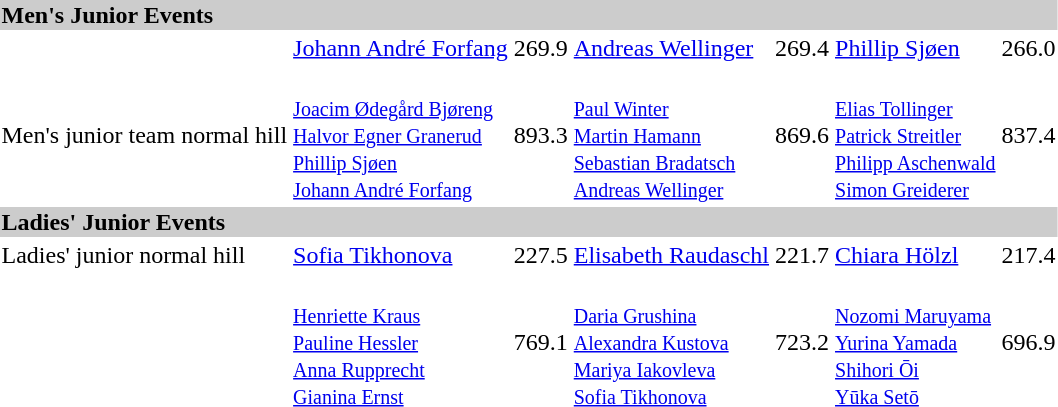<table>
<tr style="background:#ccc;">
<td colspan=7><strong>Men's Junior Events</strong></td>
</tr>
<tr>
<td></td>
<td><a href='#'>Johann André Forfang</a><br></td>
<td>269.9</td>
<td><a href='#'>Andreas Wellinger</a><br></td>
<td>269.4</td>
<td><a href='#'>Phillip Sjøen</a><br></td>
<td>266.0</td>
</tr>
<tr>
<td>Men's junior team normal hill</td>
<td><br><small><a href='#'>Joacim Ødegård Bjøreng</a><br><a href='#'>Halvor Egner Granerud</a><br><a href='#'>Phillip Sjøen</a><br><a href='#'>Johann André Forfang</a></small></td>
<td>893.3</td>
<td><br><small><a href='#'>Paul Winter</a><br><a href='#'>Martin Hamann</a><br><a href='#'>Sebastian Bradatsch</a><br><a href='#'>Andreas Wellinger</a></small></td>
<td>869.6</td>
<td><br><small><a href='#'>Elias Tollinger</a><br><a href='#'>Patrick Streitler</a><br><a href='#'>Philipp Aschenwald</a><br><a href='#'>Simon Greiderer</a></small></td>
<td>837.4</td>
</tr>
<tr style="background:#ccc;">
<td colspan=7><strong>Ladies' Junior Events</strong></td>
</tr>
<tr>
<td>Ladies' junior normal hill</td>
<td><a href='#'>Sofia Tikhonova</a><br></td>
<td>227.5</td>
<td><a href='#'>Elisabeth Raudaschl</a><br></td>
<td>221.7</td>
<td><a href='#'>Chiara Hölzl</a><br></td>
<td>217.4</td>
</tr>
<tr>
<td></td>
<td><br><small><a href='#'>Henriette Kraus</a><br><a href='#'>Pauline Hessler</a><br><a href='#'>Anna Rupprecht</a><br><a href='#'>Gianina Ernst</a></small></td>
<td>769.1</td>
<td><br><small><a href='#'>Daria Grushina</a><br><a href='#'>Alexandra Kustova</a><br><a href='#'>Mariya Iakovleva</a><br><a href='#'>Sofia Tikhonova</a></small></td>
<td>723.2</td>
<td><br><small><a href='#'>Nozomi Maruyama</a><br><a href='#'>Yurina Yamada</a><br><a href='#'>Shihori Ōi</a><br><a href='#'>Yūka Setō</a></small></td>
<td>696.9</td>
</tr>
<tr>
</tr>
</table>
